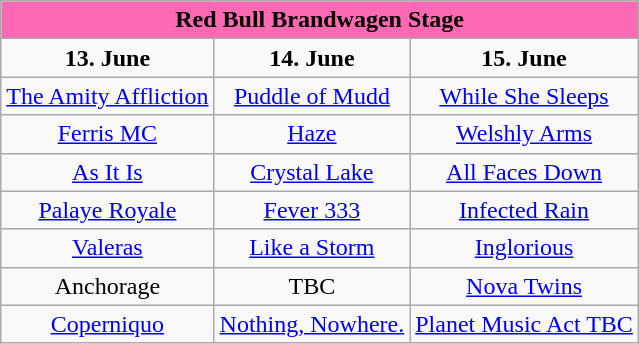<table class="wikitable" style="text-align:center">
<tr>
<td colspan="3" style="background-color:#FF69B4"><strong>Red Bull Brandwagen Stage</strong></td>
</tr>
<tr>
<td><strong>13. June</strong></td>
<td><strong>14. June</strong></td>
<td><strong>15. June</strong></td>
</tr>
<tr>
<td><a href='#'>The Amity Affliction</a></td>
<td><a href='#'>Puddle of Mudd</a></td>
<td><a href='#'>While She Sleeps</a></td>
</tr>
<tr>
<td><a href='#'>Ferris MC</a></td>
<td><a href='#'>Haze</a></td>
<td><a href='#'>Welshly Arms</a></td>
</tr>
<tr>
<td><a href='#'>As It Is</a></td>
<td><a href='#'>Crystal Lake</a></td>
<td><a href='#'>All Faces Down</a></td>
</tr>
<tr>
<td><a href='#'>Palaye Royale</a></td>
<td><a href='#'>Fever 333</a></td>
<td><a href='#'>Infected Rain</a></td>
</tr>
<tr>
<td><a href='#'>Valeras</a></td>
<td><a href='#'>Like a Storm</a></td>
<td><a href='#'>Inglorious</a></td>
</tr>
<tr>
<td>Anchorage</td>
<td>TBC</td>
<td><a href='#'>Nova Twins</a></td>
</tr>
<tr>
<td><a href='#'>Coperniquo</a></td>
<td><a href='#'>Nothing, Nowhere.</a></td>
<td><a href='#'>Planet Music Act TBC</a></td>
</tr>
</table>
